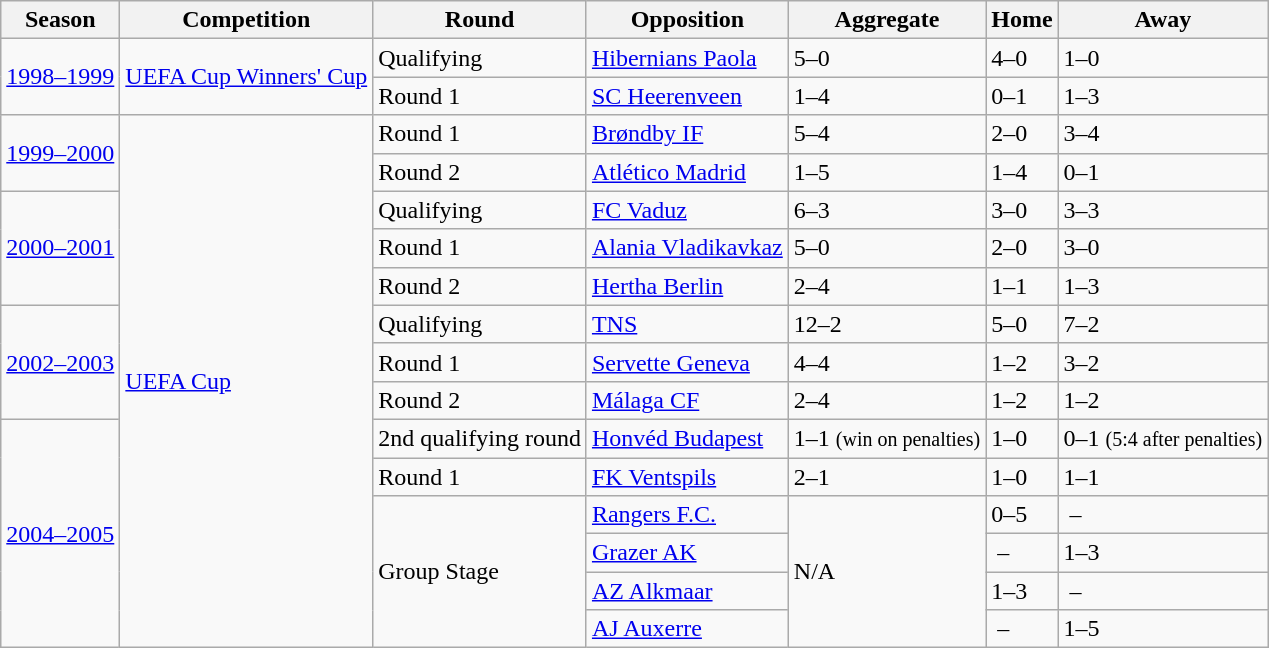<table class="wikitable">
<tr>
<th>Season</th>
<th>Competition</th>
<th>Round</th>
<th>Opposition</th>
<th>Aggregate</th>
<th>Home</th>
<th>Away</th>
</tr>
<tr>
<td rowspan="2"><a href='#'>1998–1999</a></td>
<td rowspan="2"><a href='#'>UEFA Cup Winners' Cup</a></td>
<td>Qualifying</td>
<td> <a href='#'>Hibernians Paola</a></td>
<td>5–0</td>
<td>4–0</td>
<td>1–0</td>
</tr>
<tr>
<td>Round 1</td>
<td> <a href='#'>SC Heerenveen</a></td>
<td>1–4</td>
<td>0–1</td>
<td>1–3</td>
</tr>
<tr>
<td rowspan="2"><a href='#'>1999–2000</a></td>
<td rowspan="14"><a href='#'>UEFA Cup</a></td>
<td>Round 1</td>
<td> <a href='#'>Brøndby IF</a></td>
<td>5–4</td>
<td>2–0</td>
<td>3–4</td>
</tr>
<tr>
<td>Round 2</td>
<td> <a href='#'>Atlético Madrid</a></td>
<td>1–5</td>
<td>1–4</td>
<td>0–1</td>
</tr>
<tr>
<td rowspan="3"><a href='#'>2000–2001</a></td>
<td>Qualifying</td>
<td> <a href='#'>FC Vaduz</a></td>
<td>6–3</td>
<td>3–0</td>
<td>3–3</td>
</tr>
<tr>
<td>Round 1</td>
<td> <a href='#'>Alania Vladikavkaz</a></td>
<td>5–0</td>
<td>2–0</td>
<td>3–0</td>
</tr>
<tr>
<td>Round 2</td>
<td> <a href='#'>Hertha Berlin</a></td>
<td>2–4</td>
<td>1–1</td>
<td>1–3</td>
</tr>
<tr>
<td rowspan="3"><a href='#'>2002–2003</a></td>
<td>Qualifying</td>
<td> <a href='#'>TNS</a></td>
<td>12–2</td>
<td>5–0</td>
<td>7–2</td>
</tr>
<tr>
<td>Round 1</td>
<td> <a href='#'>Servette Geneva</a></td>
<td>4–4</td>
<td>1–2</td>
<td>3–2</td>
</tr>
<tr>
<td>Round 2</td>
<td> <a href='#'>Málaga CF</a></td>
<td>2–4</td>
<td>1–2</td>
<td>1–2</td>
</tr>
<tr>
<td rowspan="6"><a href='#'>2004–2005</a></td>
<td>2nd qualifying round</td>
<td> <a href='#'>Honvéd Budapest</a></td>
<td>1–1 <small>(win on penalties)</small></td>
<td>1–0</td>
<td>0–1 <small>(5:4 after penalties)</small></td>
</tr>
<tr>
<td>Round 1</td>
<td> <a href='#'>FK Ventspils</a></td>
<td>2–1</td>
<td>1–0</td>
<td>1–1</td>
</tr>
<tr>
<td rowspan="4">Group Stage</td>
<td> <a href='#'>Rangers F.C.</a></td>
<td rowspan="4">N/A</td>
<td>0–5</td>
<td> –</td>
</tr>
<tr>
<td> <a href='#'>Grazer AK</a></td>
<td> –</td>
<td>1–3</td>
</tr>
<tr>
<td> <a href='#'>AZ Alkmaar</a></td>
<td>1–3</td>
<td> –</td>
</tr>
<tr>
<td> <a href='#'>AJ Auxerre</a></td>
<td> –</td>
<td>1–5</td>
</tr>
</table>
